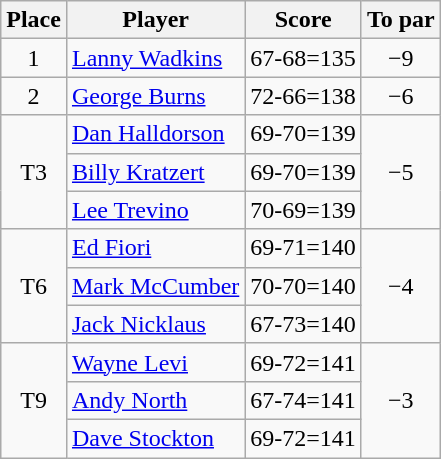<table class="wikitable">
<tr>
<th>Place</th>
<th>Player</th>
<th>Score</th>
<th>To par</th>
</tr>
<tr>
<td align=center>1</td>
<td> <a href='#'>Lanny Wadkins</a></td>
<td align=center>67-68=135</td>
<td align=center>−9</td>
</tr>
<tr>
<td align=center>2</td>
<td> <a href='#'>George Burns</a></td>
<td align=center>72-66=138</td>
<td align=center>−6</td>
</tr>
<tr>
<td rowspan=3 align=center>T3</td>
<td> <a href='#'>Dan Halldorson</a></td>
<td align=center>69-70=139</td>
<td rowspan=3 align=center>−5</td>
</tr>
<tr>
<td> <a href='#'>Billy Kratzert</a></td>
<td align=center>69-70=139</td>
</tr>
<tr>
<td> <a href='#'>Lee Trevino</a></td>
<td align=center>70-69=139</td>
</tr>
<tr>
<td rowspan=3 align=center>T6</td>
<td> <a href='#'>Ed Fiori</a></td>
<td align=center>69-71=140</td>
<td rowspan=3 align=center>−4</td>
</tr>
<tr>
<td> <a href='#'>Mark McCumber</a></td>
<td align=center>70-70=140</td>
</tr>
<tr>
<td> <a href='#'>Jack Nicklaus</a></td>
<td align=center>67-73=140</td>
</tr>
<tr>
<td rowspan=3 align=center>T9</td>
<td> <a href='#'>Wayne Levi</a></td>
<td align=center>69-72=141</td>
<td rowspan=3 align=center>−3</td>
</tr>
<tr>
<td> <a href='#'>Andy North</a></td>
<td align=center>67-74=141</td>
</tr>
<tr>
<td> <a href='#'>Dave Stockton</a></td>
<td align=center>69-72=141</td>
</tr>
</table>
